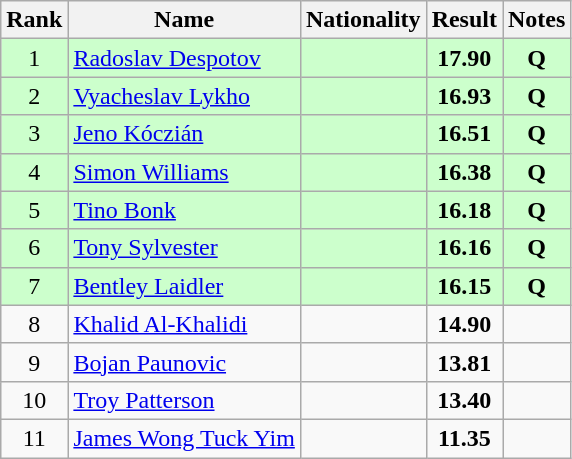<table class="wikitable sortable" style="text-align:center">
<tr>
<th>Rank</th>
<th>Name</th>
<th>Nationality</th>
<th>Result</th>
<th>Notes</th>
</tr>
<tr bgcolor=ccffcc>
<td>1</td>
<td align=left><a href='#'>Radoslav Despotov</a></td>
<td align=left></td>
<td><strong>17.90</strong></td>
<td><strong>Q</strong></td>
</tr>
<tr bgcolor=ccffcc>
<td>2</td>
<td align=left><a href='#'>Vyacheslav Lykho</a></td>
<td align=left></td>
<td><strong>16.93</strong></td>
<td><strong>Q</strong></td>
</tr>
<tr bgcolor=ccffcc>
<td>3</td>
<td align=left><a href='#'>Jeno Kóczián</a></td>
<td align=left></td>
<td><strong>16.51</strong></td>
<td><strong>Q</strong></td>
</tr>
<tr bgcolor=ccffcc>
<td>4</td>
<td align=left><a href='#'>Simon Williams</a></td>
<td align=left></td>
<td><strong>16.38</strong></td>
<td><strong>Q</strong></td>
</tr>
<tr bgcolor=ccffcc>
<td>5</td>
<td align=left><a href='#'>Tino Bonk</a></td>
<td align=left></td>
<td><strong>16.18</strong></td>
<td><strong>Q</strong></td>
</tr>
<tr bgcolor=ccffcc>
<td>6</td>
<td align=left><a href='#'>Tony Sylvester</a></td>
<td align=left></td>
<td><strong>16.16</strong></td>
<td><strong>Q</strong></td>
</tr>
<tr bgcolor=ccffcc>
<td>7</td>
<td align=left><a href='#'>Bentley Laidler</a></td>
<td align=left></td>
<td><strong>16.15</strong></td>
<td><strong>Q</strong></td>
</tr>
<tr>
<td>8</td>
<td align=left><a href='#'>Khalid Al-Khalidi</a></td>
<td align=left></td>
<td><strong>14.90</strong></td>
<td></td>
</tr>
<tr>
<td>9</td>
<td align=left><a href='#'>Bojan Paunovic</a></td>
<td align=left></td>
<td><strong>13.81</strong></td>
<td></td>
</tr>
<tr>
<td>10</td>
<td align=left><a href='#'>Troy Patterson</a></td>
<td align=left></td>
<td><strong>13.40</strong></td>
<td></td>
</tr>
<tr>
<td>11</td>
<td align=left><a href='#'>James Wong Tuck Yim</a></td>
<td align=left></td>
<td><strong>11.35</strong></td>
<td></td>
</tr>
</table>
